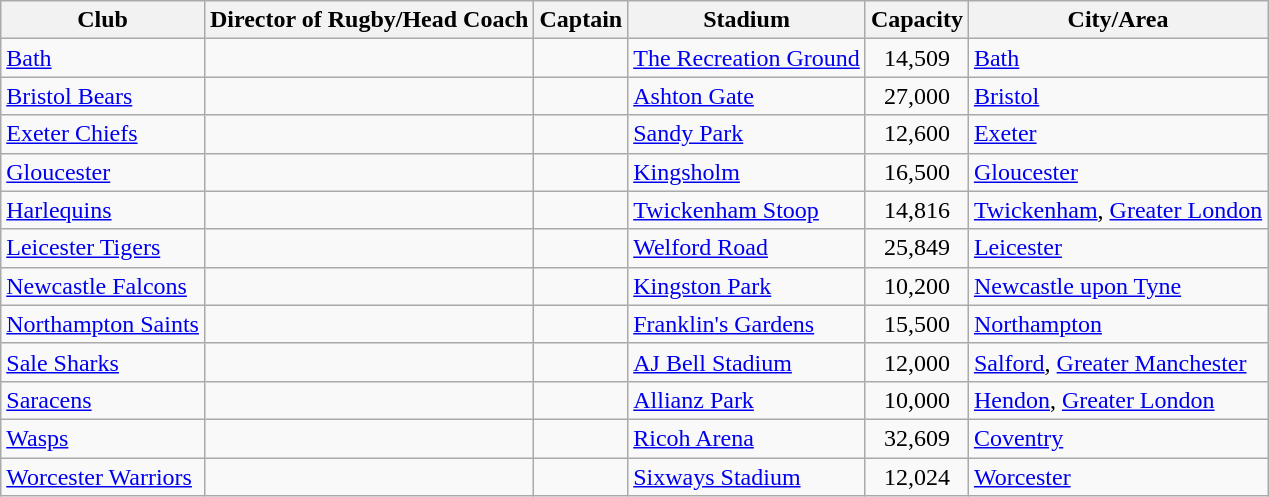<table class="wikitable sortable">
<tr>
<th>Club</th>
<th>Director of Rugby/Head Coach</th>
<th>Captain</th>
<th>Stadium</th>
<th>Capacity</th>
<th>City/Area</th>
</tr>
<tr>
<td><a href='#'>Bath</a></td>
<td></td>
<td></td>
<td><a href='#'>The Recreation Ground</a></td>
<td align=center>14,509</td>
<td><a href='#'>Bath</a></td>
</tr>
<tr>
<td><a href='#'>Bristol Bears</a></td>
<td></td>
<td></td>
<td><a href='#'>Ashton Gate</a></td>
<td align=center>27,000</td>
<td><a href='#'>Bristol</a></td>
</tr>
<tr>
<td><a href='#'>Exeter Chiefs</a></td>
<td></td>
<td></td>
<td><a href='#'>Sandy Park</a></td>
<td align=center>12,600</td>
<td><a href='#'>Exeter</a></td>
</tr>
<tr>
<td><a href='#'>Gloucester</a></td>
<td></td>
<td></td>
<td><a href='#'>Kingsholm</a></td>
<td align=center>16,500</td>
<td><a href='#'>Gloucester</a></td>
</tr>
<tr>
<td><a href='#'>Harlequins</a></td>
<td></td>
<td></td>
<td><a href='#'>Twickenham Stoop</a></td>
<td align=center>14,816</td>
<td><a href='#'>Twickenham</a>, <a href='#'>Greater London</a></td>
</tr>
<tr>
<td><a href='#'>Leicester Tigers</a></td>
<td></td>
<td></td>
<td><a href='#'>Welford Road</a></td>
<td align=center>25,849</td>
<td><a href='#'>Leicester</a></td>
</tr>
<tr>
<td><a href='#'>Newcastle Falcons</a></td>
<td></td>
<td></td>
<td><a href='#'>Kingston Park</a></td>
<td align=center>10,200</td>
<td><a href='#'>Newcastle upon Tyne</a></td>
</tr>
<tr>
<td><a href='#'>Northampton Saints</a></td>
<td></td>
<td></td>
<td><a href='#'>Franklin's Gardens</a></td>
<td align=center>15,500</td>
<td><a href='#'>Northampton</a></td>
</tr>
<tr>
<td><a href='#'>Sale Sharks</a></td>
<td></td>
<td></td>
<td><a href='#'>AJ Bell Stadium</a></td>
<td align=center>12,000</td>
<td><a href='#'>Salford</a>, <a href='#'>Greater Manchester</a></td>
</tr>
<tr>
<td><a href='#'>Saracens</a></td>
<td></td>
<td></td>
<td><a href='#'>Allianz Park</a></td>
<td align=center>10,000</td>
<td><a href='#'>Hendon</a>, <a href='#'>Greater London</a></td>
</tr>
<tr>
<td><a href='#'>Wasps</a></td>
<td></td>
<td></td>
<td><a href='#'>Ricoh Arena</a></td>
<td align=center>32,609</td>
<td><a href='#'>Coventry</a></td>
</tr>
<tr>
<td><a href='#'>Worcester Warriors</a></td>
<td></td>
<td></td>
<td><a href='#'>Sixways Stadium</a></td>
<td align=center>12,024</td>
<td><a href='#'>Worcester</a></td>
</tr>
</table>
